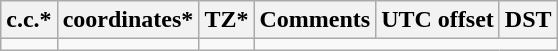<table class="wikitable sortable">
<tr>
<th>c.c.*</th>
<th>coordinates*</th>
<th>TZ*</th>
<th>Comments</th>
<th>UTC offset</th>
<th>DST</th>
</tr>
<tr --->
<td></td>
<td></td>
<td></td>
</tr>
</table>
